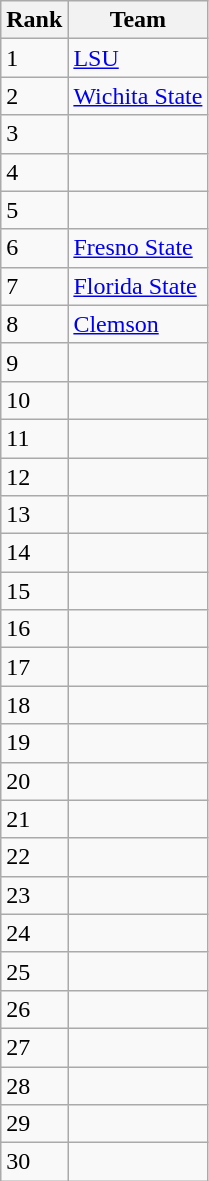<table class=wikitable>
<tr>
<th>Rank</th>
<th>Team</th>
</tr>
<tr>
<td>1</td>
<td><a href='#'>LSU</a></td>
</tr>
<tr>
<td>2</td>
<td><a href='#'>Wichita State</a></td>
</tr>
<tr>
<td>3</td>
<td></td>
</tr>
<tr>
<td>4</td>
<td></td>
</tr>
<tr>
<td>5</td>
<td></td>
</tr>
<tr>
<td>6</td>
<td><a href='#'>Fresno State</a></td>
</tr>
<tr>
<td>7</td>
<td><a href='#'>Florida State</a></td>
</tr>
<tr>
<td>8</td>
<td><a href='#'>Clemson</a></td>
</tr>
<tr>
<td>9</td>
<td></td>
</tr>
<tr>
<td>10</td>
<td></td>
</tr>
<tr>
<td>11</td>
<td></td>
</tr>
<tr>
<td>12</td>
<td></td>
</tr>
<tr>
<td>13</td>
<td></td>
</tr>
<tr>
<td>14</td>
<td></td>
</tr>
<tr>
<td>15</td>
<td></td>
</tr>
<tr>
<td>16</td>
<td></td>
</tr>
<tr>
<td>17</td>
<td></td>
</tr>
<tr>
<td>18</td>
<td></td>
</tr>
<tr>
<td>19</td>
<td></td>
</tr>
<tr>
<td>20</td>
<td></td>
</tr>
<tr>
<td>21</td>
<td></td>
</tr>
<tr>
<td>22</td>
<td></td>
</tr>
<tr>
<td>23</td>
<td></td>
</tr>
<tr>
<td>24</td>
<td></td>
</tr>
<tr>
<td>25</td>
<td></td>
</tr>
<tr>
<td>26</td>
<td></td>
</tr>
<tr>
<td>27</td>
<td></td>
</tr>
<tr>
<td>28</td>
<td></td>
</tr>
<tr>
<td>29</td>
<td></td>
</tr>
<tr>
<td>30</td>
<td></td>
</tr>
</table>
